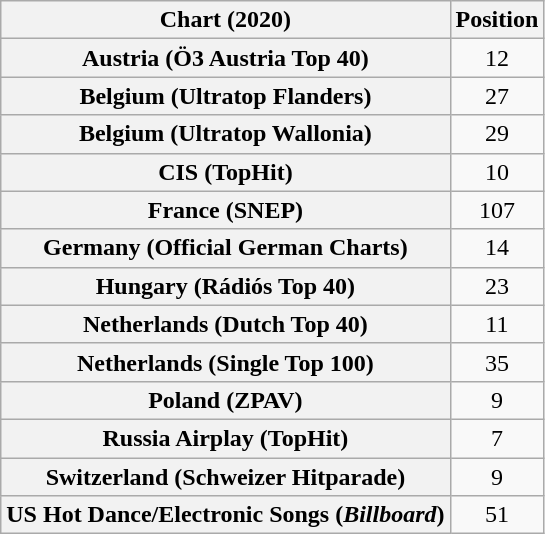<table class="wikitable sortable plainrowheaders" style="text-align:center">
<tr>
<th scope="col">Chart (2020)</th>
<th scope="col">Position</th>
</tr>
<tr>
<th scope="row">Austria (Ö3 Austria Top 40)</th>
<td>12</td>
</tr>
<tr>
<th scope="row">Belgium (Ultratop Flanders)</th>
<td>27</td>
</tr>
<tr>
<th scope="row">Belgium (Ultratop Wallonia)</th>
<td>29</td>
</tr>
<tr>
<th scope="row">CIS (TopHit)</th>
<td>10</td>
</tr>
<tr>
<th scope="row">France (SNEP)</th>
<td>107</td>
</tr>
<tr>
<th scope="row">Germany (Official German Charts)</th>
<td>14</td>
</tr>
<tr>
<th scope="row">Hungary (Rádiós Top 40)</th>
<td>23</td>
</tr>
<tr>
<th scope="row">Netherlands (Dutch Top 40)</th>
<td>11</td>
</tr>
<tr>
<th scope="row">Netherlands (Single Top 100)</th>
<td>35</td>
</tr>
<tr>
<th scope="row">Poland (ZPAV)</th>
<td>9</td>
</tr>
<tr>
<th scope="row">Russia Airplay (TopHit)</th>
<td>7</td>
</tr>
<tr>
<th scope="row">Switzerland (Schweizer Hitparade)</th>
<td>9</td>
</tr>
<tr>
<th scope="row">US Hot Dance/Electronic Songs (<em>Billboard</em>)</th>
<td>51</td>
</tr>
</table>
